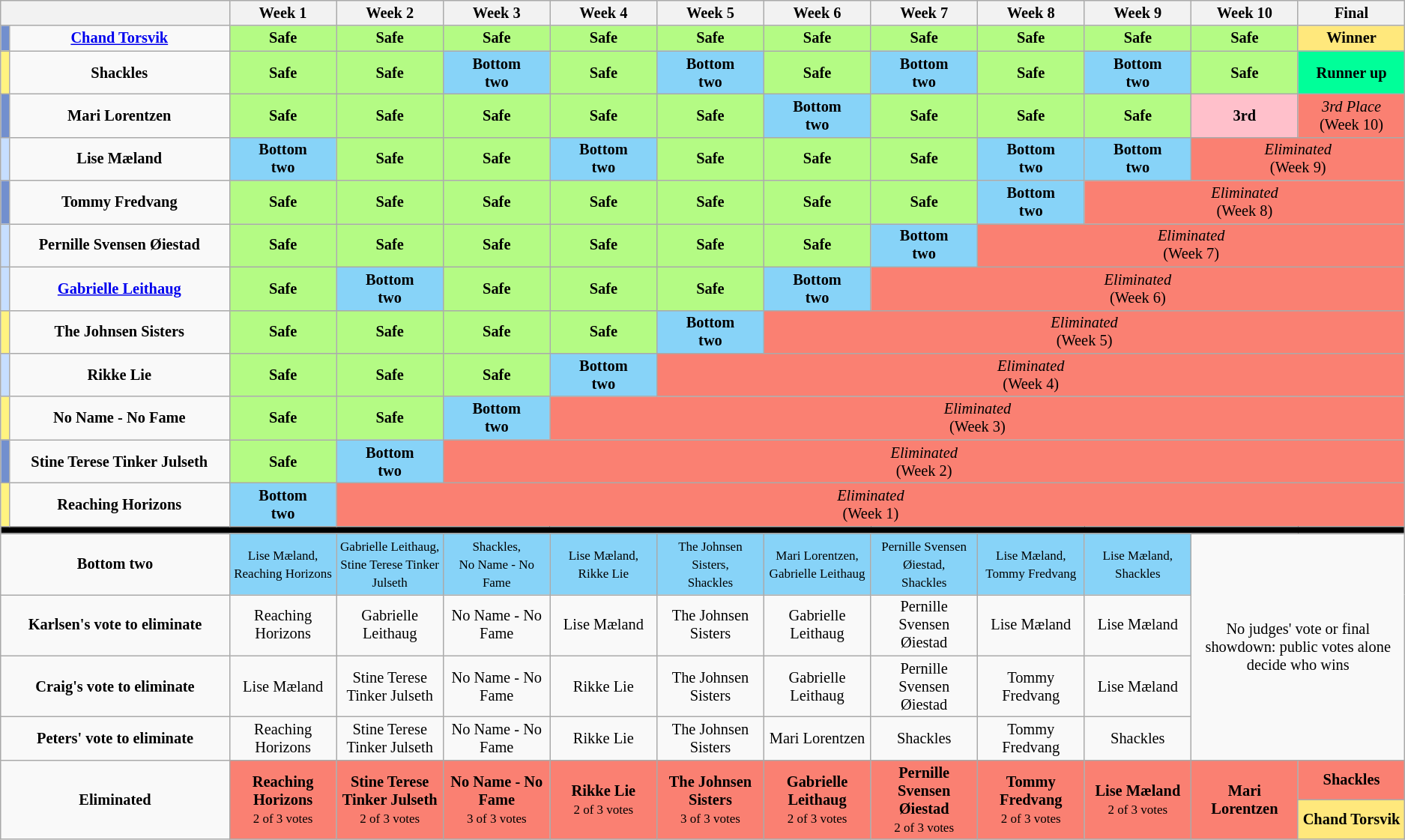<table class="wikitable" style="text-align:center; font-size:85%">
<tr>
<th style="width:15%" colspan=2></th>
<th style="width:7%">Week 1</th>
<th style="width:7%">Week 2</th>
<th style="width:7%">Week 3</th>
<th style="width:7%">Week 4</th>
<th style="width:7%">Week 5</th>
<th style="width:7%">Week 6</th>
<th style="width:7%">Week 7</th>
<th style="width:7%">Week 8</th>
<th style="width:7%">Week 9</th>
<th style="width:7%">Week 10</th>
<th style="width:7%">Final</th>
</tr>
<tr>
<td style="background:#728FCE"></td>
<td><strong><a href='#'>Chand Torsvik</a></strong></td>
<td style="background:#B4FB84"><strong>Safe</strong></td>
<td style="background:#B4FB84"><strong>Safe</strong></td>
<td style="background:#B4FB84"><strong>Safe</strong></td>
<td style="background:#B4FB84"><strong>Safe</strong></td>
<td style="background:#B4FB84"><strong>Safe</strong></td>
<td style="background:#B4FB84"><strong>Safe</strong></td>
<td style="background:#B4FB84"><strong>Safe</strong></td>
<td style="background:#B4FB84"><strong>Safe</strong></td>
<td style="background:#B4FB84"><strong>Safe</strong></td>
<td style="background:#B4FB84"><strong>Safe</strong></td>
<td style="background:#FFE87C"><strong>Winner</strong></td>
</tr>
<tr>
<td style="background:#FFF380"></td>
<td><strong>Shackles</strong></td>
<td style="background:#B4FB84"><strong>Safe</strong></td>
<td style="background:#B4FB84"><strong>Safe</strong></td>
<td style="background:#87D3F8"><strong>Bottom<br>two</strong></td>
<td style="background:#B4FB84"><strong>Safe</strong></td>
<td style="background:#87D3F8"><strong>Bottom<br>two</strong></td>
<td style="background:#B4FB84"><strong>Safe</strong></td>
<td style="background:#87D3F8"><strong>Bottom<br>two</strong></td>
<td style="background:#B4FB84"><strong>Safe</strong></td>
<td style="background:#87D3F8"><strong>Bottom<br>two</strong></td>
<td style="background:#B4FB84"><strong>Safe</strong></td>
<td style="background:#00FF99"><strong>Runner up</strong></td>
</tr>
<tr>
<td style="background:#728FCE"></td>
<td><strong>Mari Lorentzen</strong></td>
<td style="background:#B4FB84"><strong>Safe</strong></td>
<td style="background:#B4FB84"><strong>Safe</strong></td>
<td style="background:#B4FB84"><strong>Safe</strong></td>
<td style="background:#B4FB84"><strong>Safe</strong></td>
<td style="background:#B4FB84"><strong>Safe</strong></td>
<td style="background:#87D3F8"><strong>Bottom<br>two</strong></td>
<td style="background:#B4FB84"><strong>Safe</strong></td>
<td style="background:#B4FB84"><strong>Safe</strong></td>
<td style="background:#B4FB84"><strong>Safe</strong></td>
<td style="background:pink"><strong>3rd</strong></td>
<td style="background:#FA8072"><em>3rd Place</em><br>(Week 10)</td>
</tr>
<tr>
<td style="background:#C6DEFF"></td>
<td><strong>Lise Mæland</strong></td>
<td style="background:#87D3F8"><strong>Bottom<br>two</strong></td>
<td style="background:#B4FB84"><strong>Safe</strong></td>
<td style="background:#B4FB84"><strong>Safe</strong></td>
<td style="background:#87D3F8"><strong>Bottom<br>two</strong></td>
<td style="background:#B4FB84"><strong>Safe</strong></td>
<td style="background:#B4FB84"><strong>Safe</strong></td>
<td style="background:#B4FB84"><strong>Safe</strong></td>
<td style="background:#87D3F8"><strong>Bottom<br>two</strong></td>
<td style="background:#87D3F8"><strong>Bottom<br>two</strong></td>
<td style="background:#FA8072" colspan=2><em>Eliminated</em><br>(Week 9)</td>
</tr>
<tr>
<td style="background:#728FCE"></td>
<td><strong>Tommy Fredvang</strong></td>
<td style="background:#B4FB84"><strong>Safe</strong></td>
<td style="background:#B4FB84"><strong>Safe</strong></td>
<td style="background:#B4FB84"><strong>Safe</strong></td>
<td style="background:#B4FB84"><strong>Safe</strong></td>
<td style="background:#B4FB84"><strong>Safe</strong></td>
<td style="background:#B4FB84"><strong>Safe</strong></td>
<td style="background:#B4FB84"><strong>Safe</strong></td>
<td style="background:#87D3F8"><strong>Bottom<br>two</strong></td>
<td style="background:#FA8072" colspan=3><em>Eliminated</em><br>(Week 8)</td>
</tr>
<tr>
<td style="background:#C6DEFF"></td>
<td><strong>Pernille Svensen Øiestad</strong></td>
<td style="background:#B4FB84"><strong>Safe</strong></td>
<td style="background:#B4FB84"><strong>Safe</strong></td>
<td style="background:#B4FB84"><strong>Safe</strong></td>
<td style="background:#B4FB84"><strong>Safe</strong></td>
<td style="background:#B4FB84"><strong>Safe</strong></td>
<td style="background:#B4FB84"><strong>Safe</strong></td>
<td style="background:#87D3F8"><strong>Bottom<br>two</strong></td>
<td style="background:#FA8072" colspan=4><em>Eliminated</em><br>(Week 7)</td>
</tr>
<tr>
<td style="background:#C6DEFF"></td>
<td><strong><a href='#'>Gabrielle Leithaug</a></strong></td>
<td style="background:#B4FB84"><strong>Safe</strong></td>
<td style="background:#87D3F8"><strong>Bottom<br>two</strong></td>
<td style="background:#B4FB84"><strong>Safe</strong></td>
<td style="background:#B4FB84"><strong>Safe</strong></td>
<td style="background:#B4FB84"><strong>Safe</strong></td>
<td style="background:#87D3F8"><strong>Bottom<br>two</strong></td>
<td style="background:#FA8072" colspan=5><em>Eliminated</em><br>(Week 6)</td>
</tr>
<tr>
<td style="background:#FFF380"></td>
<td><strong>The Johnsen Sisters</strong></td>
<td style="background:#B4FB84"><strong>Safe</strong></td>
<td style="background:#B4FB84"><strong>Safe</strong></td>
<td style="background:#B4FB84"><strong>Safe</strong></td>
<td style="background:#B4FB84"><strong>Safe</strong></td>
<td style="background:#87D3F8"><strong>Bottom<br>two</strong></td>
<td style="background:#FA8072" colspan=6><em>Eliminated</em><br>(Week 5)</td>
</tr>
<tr>
<td style="background:#C6DEFF"></td>
<td><strong>Rikke Lie</strong></td>
<td style="background:#B4FB84"><strong>Safe</strong></td>
<td style="background:#B4FB84"><strong>Safe</strong></td>
<td style="background:#B4FB84"><strong>Safe</strong></td>
<td style="background:#87D3F8"><strong>Bottom<br>two</strong></td>
<td style="background:#FA8072" colspan=7><em>Eliminated</em><br>(Week 4)</td>
</tr>
<tr>
<td style="background:#FFF380"></td>
<td><strong>No Name - No Fame</strong></td>
<td style="background:#B4FB84"><strong>Safe</strong></td>
<td style="background:#B4FB84"><strong>Safe</strong></td>
<td style="background:#87D3F8"><strong>Bottom<br>two</strong></td>
<td style="background:#FA8072" colspan=8><em>Eliminated</em><br>(Week 3)</td>
</tr>
<tr>
<td style="background:#728FCE"></td>
<td><strong>Stine Terese Tinker Julseth</strong></td>
<td style="background:#B4FB84"><strong>Safe</strong></td>
<td style="background:#87D3F8"><strong>Bottom<br>two</strong></td>
<td style="background:#FA8072" colspan=9><em>Eliminated</em><br>(Week 2)</td>
</tr>
<tr>
<td style="background:#FFF380"></td>
<td><strong>Reaching Horizons</strong></td>
<td style="background:#87D3F8"><strong>Bottom<br>two</strong></td>
<td style="background:#FA8072" colspan=10><em>Eliminated</em><br>(Week 1)</td>
</tr>
<tr>
<td style="background:#000;" colspan="13"></td>
</tr>
<tr>
<td colspan=2><strong>Bottom two</strong></td>
<td style="background:#87D3F8"><small>Lise Mæland,<br>Reaching Horizons</small></td>
<td style="background:#87D3F8"><small>Gabrielle Leithaug,<br>Stine Terese Tinker Julseth</small></td>
<td style="background:#87D3F8"><small>Shackles,<br>No Name - No Fame</small></td>
<td style="background:#87D3F8"><small>Lise Mæland,<br>Rikke Lie</small></td>
<td style="background:#87D3F8"><small>The Johnsen Sisters,<br>Shackles</small></td>
<td style="background:#87D3F8"><small>Mari Lorentzen,<br>Gabrielle Leithaug</small></td>
<td style="background:#87D3F8"><small>Pernille Svensen Øiestad,<br>Shackles</small></td>
<td style="background:#87D3F8"><small>Lise Mæland,<br>Tommy Fredvang</small></td>
<td style="background:#87D3F8"><small>Lise Mæland,<br>Shackles</small></td>
<td rowspan=4 colspan=2>No judges' vote or final showdown: public votes alone decide who wins</td>
</tr>
<tr>
<td colspan="2"><strong>Karlsen's vote to eliminate</strong></td>
<td>Reaching Horizons</td>
<td>Gabrielle Leithaug</td>
<td>No Name - No Fame</td>
<td>Lise Mæland</td>
<td>The Johnsen Sisters</td>
<td>Gabrielle Leithaug</td>
<td>Pernille Svensen Øiestad</td>
<td>Lise Mæland</td>
<td>Lise Mæland</td>
</tr>
<tr>
<td colspan="2"><strong>Craig's vote to eliminate</strong></td>
<td>Lise Mæland</td>
<td>Stine Terese Tinker Julseth</td>
<td>No Name - No Fame</td>
<td>Rikke Lie</td>
<td>The Johnsen Sisters</td>
<td>Gabrielle Leithaug</td>
<td>Pernille Svensen Øiestad</td>
<td>Tommy Fredvang</td>
<td>Lise Mæland</td>
</tr>
<tr>
<td colspan="2"><strong>Peters' vote to eliminate</strong></td>
<td>Reaching Horizons</td>
<td>Stine Terese Tinker Julseth</td>
<td>No Name - No Fame</td>
<td>Rikke Lie</td>
<td>The Johnsen Sisters</td>
<td>Mari Lorentzen</td>
<td>Shackles</td>
<td>Tommy Fredvang</td>
<td>Shackles</td>
</tr>
<tr>
<td rowspan=2 colspan=2><strong>Eliminated</strong></td>
<td style="background:salmon;" rowspan="2"><strong>Reaching Horizons</strong><br><small>2 of 3 votes</small></td>
<td style="background:salmon;" rowspan="2"><strong>Stine Terese Tinker Julseth</strong><br><small>2 of 3 votes</small></td>
<td style="background:salmon;" rowspan="2"><strong>No Name - No Fame</strong><br><small>3 of 3 votes</small></td>
<td style="background:salmon;" rowspan="2"><strong>Rikke Lie</strong><br><small>2 of 3 votes</small></td>
<td style="background:salmon;" rowspan="2"><strong>The Johnsen Sisters</strong><br><small>3 of 3 votes</small></td>
<td style="background:salmon;" rowspan="2"><strong>Gabrielle Leithaug</strong><br><small>2 of 3 votes</small></td>
<td style="background:salmon;" rowspan="2"><strong>Pernille Svensen Øiestad</strong><br><small>2 of 3 votes</small></td>
<td style="background:salmon;" rowspan="2"><strong>Tommy Fredvang</strong><br><small>2 of 3 votes</small></td>
<td style="background:salmon;" rowspan="2"><strong>Lise Mæland</strong><br><small>2 of 3 votes</small></td>
<td style="background:salmon; width:5%;" rowspan="2"><strong>Mari Lorentzen</strong></td>
<td style="background:salmon;"><strong>Shackles</strong></td>
</tr>
<tr>
<td style="background:#FFE87C; width:5%"><strong>Chand Torsvik</strong></td>
</tr>
</table>
